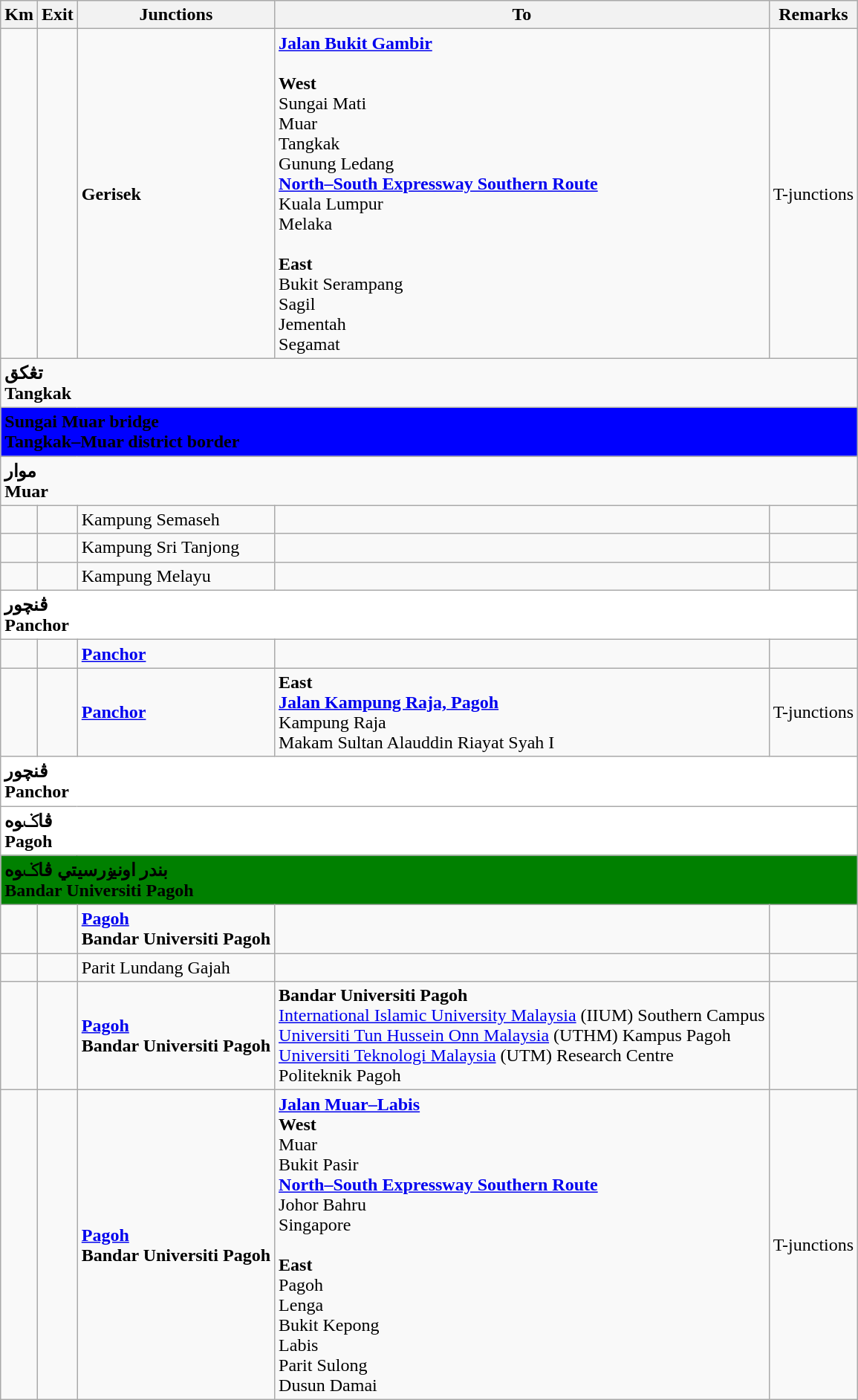<table class="wikitable">
<tr>
<th>Km</th>
<th>Exit</th>
<th>Junctions</th>
<th>To</th>
<th>Remarks</th>
</tr>
<tr>
<td></td>
<td></td>
<td><strong>Gerisek</strong></td>
<td> <strong><a href='#'>Jalan Bukit Gambir</a></strong><br><br><strong>West</strong><br>Sungai Mati<br>Muar<br>Tangkak<br>Gunung Ledang<br>  <strong><a href='#'>North–South Expressway Southern Route</a></strong><br>Kuala Lumpur<br>Melaka<br><br><strong>East</strong><br>Bukit Serampang<br>Sagil<br>Jementah<br>Segamat</td>
<td>T-junctions</td>
</tr>
<tr>
<td style="width:600px" colspan="6" style="text-align:center; background:green;"><strong><span>تڠکق<br>Tangkak<br></span></strong></td>
</tr>
<tr>
<td style="width:600px" colspan="6" style="text-align:center" bgcolor="blue"><strong><span>Sungai Muar bridge<br>Tangkak–Muar district border</span></strong></td>
</tr>
<tr>
<td style="width:600px" colspan="6" style="text-align:center; background:yellow;"><strong><span>موار<br>Muar</span></strong></td>
</tr>
<tr>
<td></td>
<td></td>
<td>Kampung Semaseh</td>
<td></td>
<td></td>
</tr>
<tr>
<td></td>
<td></td>
<td>Kampung Sri Tanjong</td>
<td></td>
<td></td>
</tr>
<tr>
<td></td>
<td></td>
<td>Kampung Melayu</td>
<td></td>
<td></td>
</tr>
<tr>
<td style="width:600px" colspan="6" style="text-align:center" bgcolor="white"><strong><span>ڤنچور<br>Panchor</span></strong></td>
</tr>
<tr>
<td></td>
<td></td>
<td><strong><a href='#'>Panchor</a></strong></td>
<td></td>
<td></td>
</tr>
<tr>
<td></td>
<td></td>
<td><strong><a href='#'>Panchor</a></strong></td>
<td><strong>East</strong><br> <strong><a href='#'>Jalan Kampung Raja, Pagoh</a></strong><br>Kampung Raja<br>Makam Sultan Alauddin Riayat Syah I</td>
<td>T-junctions</td>
</tr>
<tr>
<td style="width:600px" colspan="6" style="text-align:center" bgcolor="white"><strong><span>ڤنچور<br>Panchor</span></strong></td>
</tr>
<tr>
<td style="width:600px" colspan="6" style="text-align:center" bgcolor="white"><strong><span>ڤاݢوه<br>Pagoh</span></strong></td>
</tr>
<tr>
<td style="width:600px" colspan="6" style="text-align:center" bgcolor="green"><strong><span>بندر اونيۏرسيتي ڤاݢوه<br>Bandar Universiti Pagoh</span></strong></td>
</tr>
<tr>
<td></td>
<td></td>
<td><strong><a href='#'>Pagoh</a></strong><br><strong>Bandar Universiti Pagoh</strong></td>
<td></td>
<td></td>
</tr>
<tr>
<td></td>
<td></td>
<td>Parit Lundang Gajah</td>
<td></td>
<td></td>
</tr>
<tr>
<td></td>
<td></td>
<td><strong><a href='#'>Pagoh</a></strong><br><strong>Bandar Universiti Pagoh</strong></td>
<td><strong>Bandar Universiti Pagoh</strong><br><a href='#'>International Islamic University Malaysia</a> (IIUM) Southern Campus<br><a href='#'>Universiti Tun Hussein Onn Malaysia</a> (UTHM) Kampus Pagoh<br><a href='#'>Universiti Teknologi Malaysia</a> (UTM) Research Centre<br>Politeknik Pagoh</td>
<td></td>
</tr>
<tr>
<td></td>
<td></td>
<td><strong><a href='#'>Pagoh</a></strong><br><strong>Bandar Universiti Pagoh</strong></td>
<td> <strong><a href='#'>Jalan Muar–Labis</a></strong><br><strong>West</strong><br>Muar<br>Bukit Pasir<br>  <strong><a href='#'>North–South Expressway Southern Route</a></strong><br>Johor Bahru<br>Singapore<br><br><strong>East</strong><br>Pagoh<br>Lenga<br>Bukit Kepong<br>Labis<br>Parit Sulong<br>Dusun Damai</td>
<td>T-junctions</td>
</tr>
</table>
